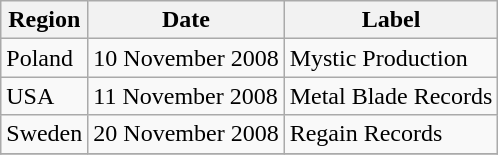<table class="wikitable plainrowheaders">
<tr>
<th scope="col">Region</th>
<th scope="col">Date</th>
<th scope="col">Label</th>
</tr>
<tr>
<td>Poland</td>
<td>10 November 2008</td>
<td>Mystic Production</td>
</tr>
<tr>
<td>USA</td>
<td>11 November 2008</td>
<td>Metal Blade Records</td>
</tr>
<tr>
<td>Sweden</td>
<td>20 November 2008</td>
<td>Regain Records</td>
</tr>
<tr>
</tr>
</table>
